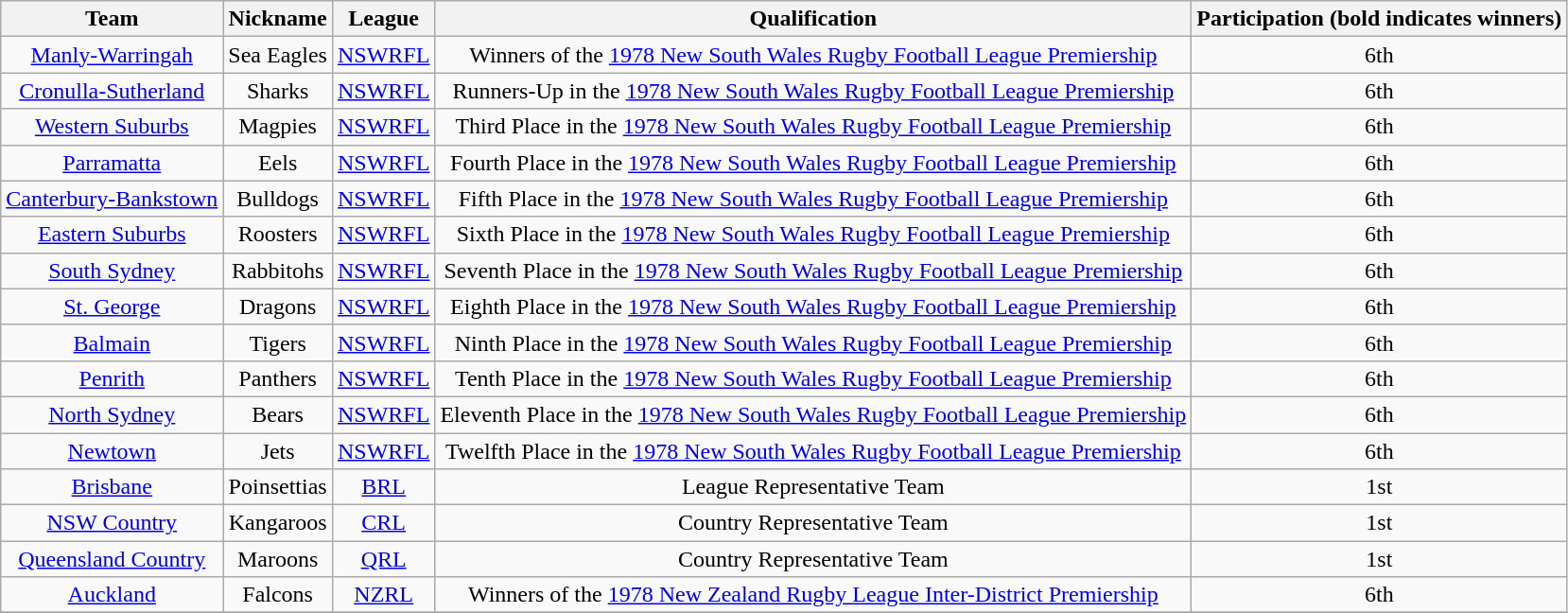<table class="wikitable" style="text-align:center">
<tr>
<th>Team</th>
<th>Nickname</th>
<th>League</th>
<th>Qualification</th>
<th>Participation (bold indicates winners)</th>
</tr>
<tr>
<td><a href='#'>Manly-Warringah</a></td>
<td>Sea Eagles</td>
<td><a href='#'>NSWRFL</a></td>
<td>Winners of the <a href='#'>1978 New South Wales Rugby Football League Premiership</a></td>
<td>6th </td>
</tr>
<tr>
<td><a href='#'>Cronulla-Sutherland</a></td>
<td>Sharks</td>
<td><a href='#'>NSWRFL</a></td>
<td>Runners-Up in the <a href='#'>1978 New South Wales Rugby Football League Premiership</a></td>
<td>6th </td>
</tr>
<tr>
<td><a href='#'>Western Suburbs</a></td>
<td>Magpies</td>
<td><a href='#'>NSWRFL</a></td>
<td>Third Place in the <a href='#'>1978 New South Wales Rugby Football League Premiership</a></td>
<td>6th </td>
</tr>
<tr>
<td><a href='#'>Parramatta</a></td>
<td>Eels</td>
<td><a href='#'>NSWRFL</a></td>
<td>Fourth Place in the <a href='#'>1978 New South Wales Rugby Football League Premiership</a></td>
<td>6th </td>
</tr>
<tr>
<td><a href='#'>Canterbury-Bankstown</a></td>
<td>Bulldogs</td>
<td><a href='#'>NSWRFL</a></td>
<td>Fifth Place in the <a href='#'>1978 New South Wales Rugby Football League Premiership</a></td>
<td>6th </td>
</tr>
<tr>
<td><a href='#'>Eastern Suburbs</a></td>
<td>Roosters</td>
<td><a href='#'>NSWRFL</a></td>
<td>Sixth Place in the <a href='#'>1978 New South Wales Rugby Football League Premiership</a></td>
<td>6th </td>
</tr>
<tr>
<td><a href='#'>South Sydney</a></td>
<td>Rabbitohs</td>
<td><a href='#'>NSWRFL</a></td>
<td>Seventh Place in the <a href='#'>1978 New South Wales Rugby Football League Premiership</a></td>
<td>6th </td>
</tr>
<tr>
<td><a href='#'>St. George</a></td>
<td>Dragons</td>
<td><a href='#'>NSWRFL</a></td>
<td>Eighth Place in the <a href='#'>1978 New South Wales Rugby Football League Premiership</a></td>
<td>6th </td>
</tr>
<tr>
<td><a href='#'>Balmain</a></td>
<td>Tigers</td>
<td><a href='#'>NSWRFL</a></td>
<td>Ninth Place in the <a href='#'>1978 New South Wales Rugby Football League Premiership</a></td>
<td>6th </td>
</tr>
<tr>
<td><a href='#'>Penrith</a></td>
<td>Panthers</td>
<td><a href='#'>NSWRFL</a></td>
<td>Tenth Place in the <a href='#'>1978 New South Wales Rugby Football League Premiership</a></td>
<td>6th </td>
</tr>
<tr>
<td><a href='#'>North Sydney</a></td>
<td>Bears</td>
<td><a href='#'>NSWRFL</a></td>
<td>Eleventh Place in the <a href='#'>1978 New South Wales Rugby Football League Premiership</a></td>
<td>6th </td>
</tr>
<tr>
<td><a href='#'>Newtown</a></td>
<td>Jets</td>
<td><a href='#'>NSWRFL</a></td>
<td>Twelfth Place in the <a href='#'>1978 New South Wales Rugby Football League Premiership</a></td>
<td>6th </td>
</tr>
<tr>
<td><a href='#'>Brisbane</a></td>
<td>Poinsettias</td>
<td><a href='#'>BRL</a></td>
<td>League Representative Team</td>
<td>1st</td>
</tr>
<tr>
<td><a href='#'>NSW Country</a></td>
<td>Kangaroos</td>
<td><a href='#'>CRL</a></td>
<td>Country Representative Team</td>
<td>1st</td>
</tr>
<tr>
<td><a href='#'>Queensland Country</a></td>
<td>Maroons</td>
<td><a href='#'>QRL</a></td>
<td>Country Representative Team</td>
<td>1st</td>
</tr>
<tr>
<td><a href='#'>Auckland</a></td>
<td>Falcons</td>
<td><a href='#'>NZRL</a></td>
<td>Winners of the <a href='#'>1978 New Zealand Rugby League Inter-District Premiership</a></td>
<td>6th </td>
</tr>
<tr>
</tr>
</table>
